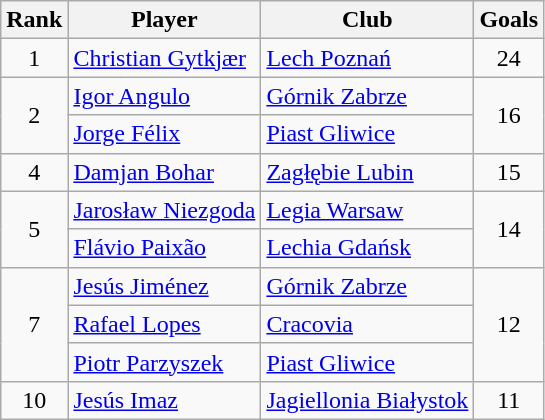<table class="wikitable" style="text-align:center">
<tr>
<th>Rank</th>
<th>Player</th>
<th>Club</th>
<th>Goals</th>
</tr>
<tr>
<td rowspan="1">1</td>
<td align="left"> <a href='#'>Christian Gytkjær</a></td>
<td align="left"><a href='#'>Lech Poznań</a></td>
<td rowspan="1">24</td>
</tr>
<tr>
<td rowspan="2">2</td>
<td align="left"> <a href='#'>Igor Angulo</a></td>
<td align="left"><a href='#'>Górnik Zabrze</a></td>
<td rowspan="2">16</td>
</tr>
<tr>
<td align="left"> <a href='#'>Jorge Félix</a></td>
<td align="left"><a href='#'>Piast Gliwice</a></td>
</tr>
<tr>
<td rowspan="1">4</td>
<td align="left"> <a href='#'>Damjan Bohar</a></td>
<td align="left"><a href='#'>Zagłębie Lubin</a></td>
<td rowspan="1">15</td>
</tr>
<tr>
<td rowspan="2">5</td>
<td align="left"> <a href='#'>Jarosław Niezgoda</a></td>
<td align="left"><a href='#'>Legia Warsaw</a></td>
<td rowspan="2">14</td>
</tr>
<tr>
<td align="left"> <a href='#'>Flávio Paixão</a></td>
<td align="left"><a href='#'>Lechia Gdańsk</a></td>
</tr>
<tr>
<td rowspan="3">7</td>
<td align="left"> <a href='#'>Jesús Jiménez</a></td>
<td align="left"><a href='#'>Górnik Zabrze</a></td>
<td rowspan="3">12</td>
</tr>
<tr>
<td align="left"> <a href='#'>Rafael Lopes</a></td>
<td align="left"><a href='#'>Cracovia</a></td>
</tr>
<tr>
<td align="left"> <a href='#'>Piotr Parzyszek</a></td>
<td align="left"><a href='#'>Piast Gliwice</a></td>
</tr>
<tr>
<td rowspan="1">10</td>
<td align="left"> <a href='#'>Jesús Imaz</a></td>
<td align="left"><a href='#'>Jagiellonia Białystok</a></td>
<td rowspan="1">11</td>
</tr>
</table>
